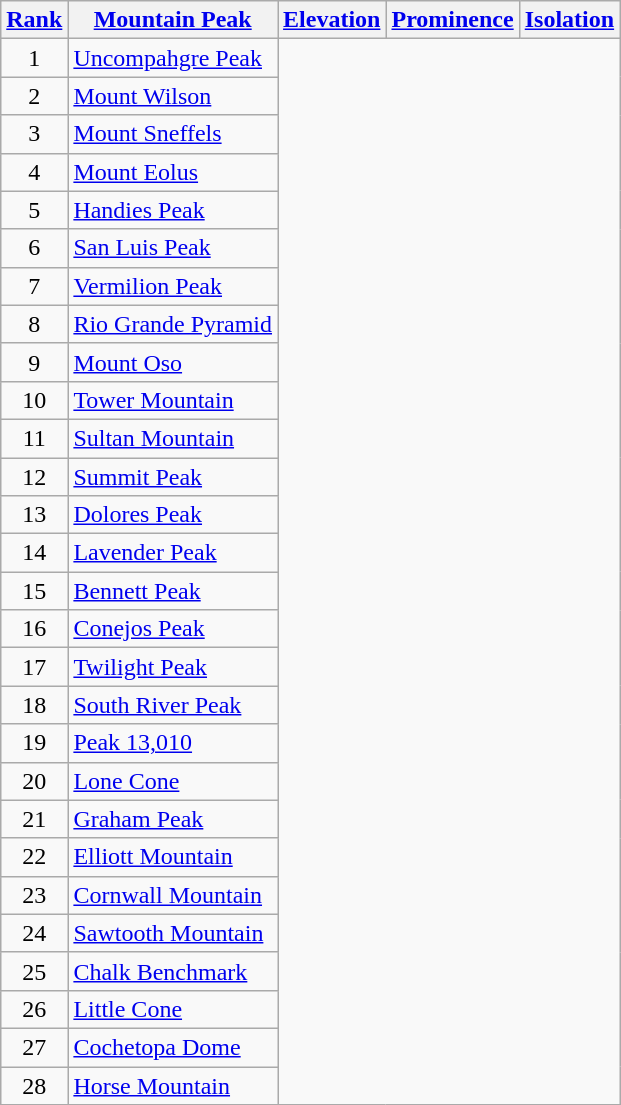<table class="wikitable sortable">
<tr>
<th><a href='#'>Rank</a></th>
<th><a href='#'>Mountain Peak</a></th>
<th><a href='#'>Elevation</a></th>
<th><a href='#'>Prominence</a></th>
<th><a href='#'>Isolation</a></th>
</tr>
<tr>
<td align=center>1</td>
<td><a href='#'>Uncompahgre Peak</a> <br></td>
</tr>
<tr>
<td align=center>2</td>
<td><a href='#'>Mount Wilson</a><br></td>
</tr>
<tr>
<td align=center>3</td>
<td><a href='#'>Mount Sneffels</a> <br></td>
</tr>
<tr>
<td align=center>4</td>
<td><a href='#'>Mount Eolus</a><br></td>
</tr>
<tr>
<td align=center>5</td>
<td><a href='#'>Handies Peak</a> <br></td>
</tr>
<tr>
<td align=center>6</td>
<td><a href='#'>San Luis Peak</a> <br></td>
</tr>
<tr>
<td align=center>7</td>
<td><a href='#'>Vermilion Peak</a> <br></td>
</tr>
<tr>
<td align=center>8</td>
<td><a href='#'>Rio Grande Pyramid</a>  <br></td>
</tr>
<tr>
<td align=center>9</td>
<td><a href='#'>Mount Oso</a><br></td>
</tr>
<tr>
<td align=center>10</td>
<td><a href='#'>Tower Mountain</a> <br></td>
</tr>
<tr>
<td align=center>11</td>
<td><a href='#'>Sultan Mountain</a> <br></td>
</tr>
<tr>
<td align=center>12</td>
<td><a href='#'>Summit Peak</a>  <br></td>
</tr>
<tr>
<td align=center>13</td>
<td><a href='#'>Dolores Peak</a> <br></td>
</tr>
<tr>
<td align=center>14</td>
<td><a href='#'>Lavender Peak</a> <br></td>
</tr>
<tr>
<td align=center>15</td>
<td><a href='#'>Bennett Peak</a> <br></td>
</tr>
<tr>
<td align=center>16</td>
<td><a href='#'>Conejos Peak</a>  <br></td>
</tr>
<tr>
<td align=center>17</td>
<td><a href='#'>Twilight Peak</a><br></td>
</tr>
<tr>
<td align=center>18</td>
<td><a href='#'>South River Peak</a> <br></td>
</tr>
<tr>
<td align=center>19</td>
<td><a href='#'>Peak 13,010</a> <br></td>
</tr>
<tr>
<td align=center>20</td>
<td><a href='#'>Lone Cone</a> <br></td>
</tr>
<tr>
<td align=center>21</td>
<td><a href='#'>Graham Peak</a>  <br></td>
</tr>
<tr>
<td align=center>22</td>
<td><a href='#'>Elliott Mountain</a> <br></td>
</tr>
<tr>
<td align=center>23</td>
<td><a href='#'>Cornwall Mountain</a> <br></td>
</tr>
<tr>
<td align=center>24</td>
<td><a href='#'>Sawtooth Mountain</a>  <br></td>
</tr>
<tr>
<td align=center>25</td>
<td><a href='#'>Chalk Benchmark</a>  <br></td>
</tr>
<tr>
<td align=center>26</td>
<td><a href='#'>Little Cone</a>  <br></td>
</tr>
<tr>
<td align=center>27</td>
<td><a href='#'>Cochetopa Dome</a><br></td>
</tr>
<tr>
<td align=center>28</td>
<td><a href='#'>Horse Mountain</a> <br></td>
</tr>
<tr>
</tr>
</table>
